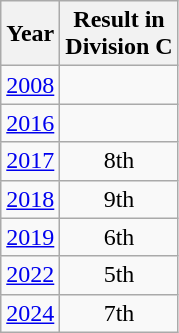<table class="wikitable" style="text-align:center">
<tr>
<th>Year</th>
<th>Result in<br>Division C</th>
</tr>
<tr>
<td><a href='#'>2008</a></td>
<td></td>
</tr>
<tr>
<td><a href='#'>2016</a></td>
<td></td>
</tr>
<tr>
<td><a href='#'>2017</a></td>
<td>8th</td>
</tr>
<tr>
<td><a href='#'>2018</a></td>
<td>9th</td>
</tr>
<tr>
<td><a href='#'>2019</a></td>
<td>6th</td>
</tr>
<tr>
<td><a href='#'>2022</a></td>
<td>5th</td>
</tr>
<tr>
<td><a href='#'>2024</a></td>
<td>7th</td>
</tr>
</table>
